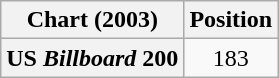<table class="wikitable plainrowheaders" style="text-align:center">
<tr>
<th scope="col">Chart (2003)</th>
<th scope="col">Position</th>
</tr>
<tr>
<th scope="row">US <em>Billboard</em> 200</th>
<td>183</td>
</tr>
</table>
